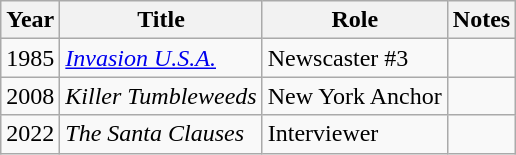<table class="wikitable">
<tr>
<th>Year</th>
<th>Title</th>
<th>Role</th>
<th>Notes</th>
</tr>
<tr>
<td>1985</td>
<td><em><a href='#'>Invasion U.S.A.</a></em></td>
<td>Newscaster #3</td>
<td></td>
</tr>
<tr>
<td>2008</td>
<td><em>Killer Tumbleweeds</em></td>
<td>New York Anchor</td>
<td></td>
</tr>
<tr>
<td>2022</td>
<td><em>The Santa Clauses</em></td>
<td>Interviewer</td>
<td></td>
</tr>
</table>
